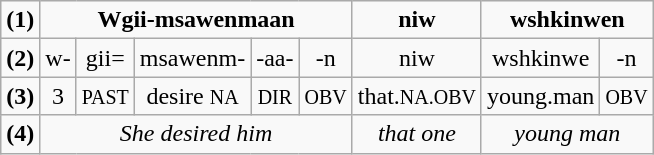<table class="wikitable">
<tr>
<td align="center"><strong>(1)</strong></td>
<td colspan=5 align="center"><strong>Wgii-msawenmaan</strong></td>
<td align="center"><strong>niw</strong></td>
<td colspan=2 align="center"><strong>wshkinwen</strong></td>
</tr>
<tr>
<td align="center"><strong>(2)</strong></td>
<td align="center">w-</td>
<td align="center">gii=</td>
<td align="center">msawenm-</td>
<td align="center">-aa-</td>
<td align="center">-n</td>
<td align="center">niw</td>
<td align="center">wshkinwe</td>
<td align="center">-n</td>
</tr>
<tr>
<td align="center"><strong>(3)</strong></td>
<td align="center">3</td>
<td align="center"><small>PAST</small></td>
<td align="center">desire <small>NA</small></td>
<td align="center"><small>DIR</small></td>
<td align="center"><small>OBV</small></td>
<td align="center">that.<small>NA.OBV</small></td>
<td align="center">young.man</td>
<td align="center"><small>OBV</small></td>
</tr>
<tr>
<td align="center"><strong>(4)</strong></td>
<td colspan=5 align="center"><em>She desired him</em></td>
<td align="center"><em>that one</em></td>
<td colspan=2 align="center"><em>young man</em></td>
</tr>
</table>
